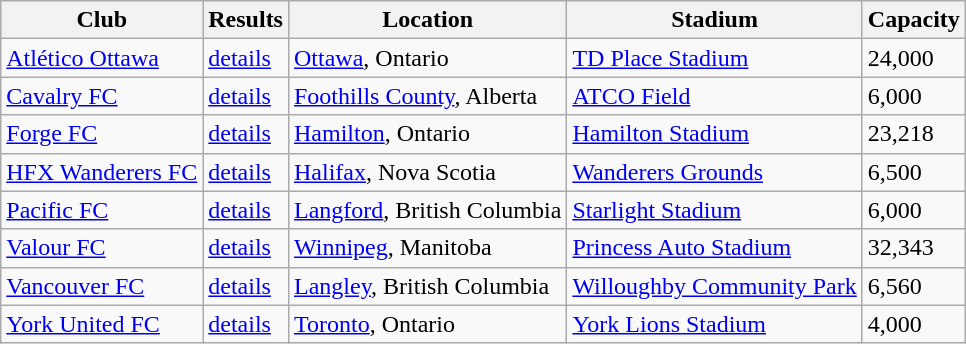<table class="wikitable sortable" style="text-align:left">
<tr>
<th>Club</th>
<th>Results</th>
<th>Location</th>
<th>Stadium</th>
<th>Capacity</th>
</tr>
<tr>
<td><a href='#'>Atlético Ottawa</a></td>
<td><a href='#'>details</a></td>
<td><a href='#'>Ottawa</a>, Ontario</td>
<td><a href='#'>TD Place Stadium</a></td>
<td>24,000</td>
</tr>
<tr>
<td><a href='#'>Cavalry FC</a></td>
<td><a href='#'>details</a></td>
<td><a href='#'>Foothills County</a>, Alberta</td>
<td><a href='#'>ATCO Field</a></td>
<td>6,000</td>
</tr>
<tr>
<td><a href='#'>Forge FC</a></td>
<td><a href='#'>details</a></td>
<td><a href='#'>Hamilton</a>, Ontario</td>
<td><a href='#'>Hamilton Stadium</a></td>
<td>23,218</td>
</tr>
<tr>
<td><a href='#'>HFX Wanderers FC</a></td>
<td><a href='#'>details</a></td>
<td><a href='#'>Halifax</a>, Nova Scotia</td>
<td><a href='#'>Wanderers Grounds</a></td>
<td>6,500</td>
</tr>
<tr>
<td><a href='#'>Pacific FC</a></td>
<td><a href='#'>details</a></td>
<td><a href='#'>Langford</a>, British Columbia</td>
<td><a href='#'>Starlight Stadium</a></td>
<td>6,000</td>
</tr>
<tr>
<td><a href='#'>Valour FC</a></td>
<td><a href='#'>details</a></td>
<td><a href='#'>Winnipeg</a>, Manitoba</td>
<td><a href='#'>Princess Auto Stadium</a></td>
<td>32,343</td>
</tr>
<tr>
<td><a href='#'>Vancouver FC</a></td>
<td><a href='#'>details</a></td>
<td><a href='#'>Langley</a>, British Columbia</td>
<td><a href='#'>Willoughby Community Park</a></td>
<td>6,560</td>
</tr>
<tr>
<td><a href='#'>York United FC</a></td>
<td><a href='#'>details</a></td>
<td><a href='#'>Toronto</a>, Ontario</td>
<td><a href='#'>York Lions Stadium</a></td>
<td>4,000</td>
</tr>
</table>
